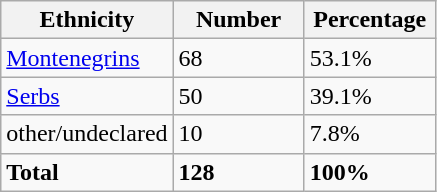<table class="wikitable">
<tr>
<th width="100px">Ethnicity</th>
<th width="80px">Number</th>
<th width="80px">Percentage</th>
</tr>
<tr>
<td><a href='#'>Montenegrins</a></td>
<td>68</td>
<td>53.1%</td>
</tr>
<tr>
<td><a href='#'>Serbs</a></td>
<td>50</td>
<td>39.1%</td>
</tr>
<tr>
<td>other/undeclared</td>
<td>10</td>
<td>7.8%</td>
</tr>
<tr>
<td><strong>Total</strong></td>
<td><strong>128</strong></td>
<td><strong>100%</strong></td>
</tr>
</table>
